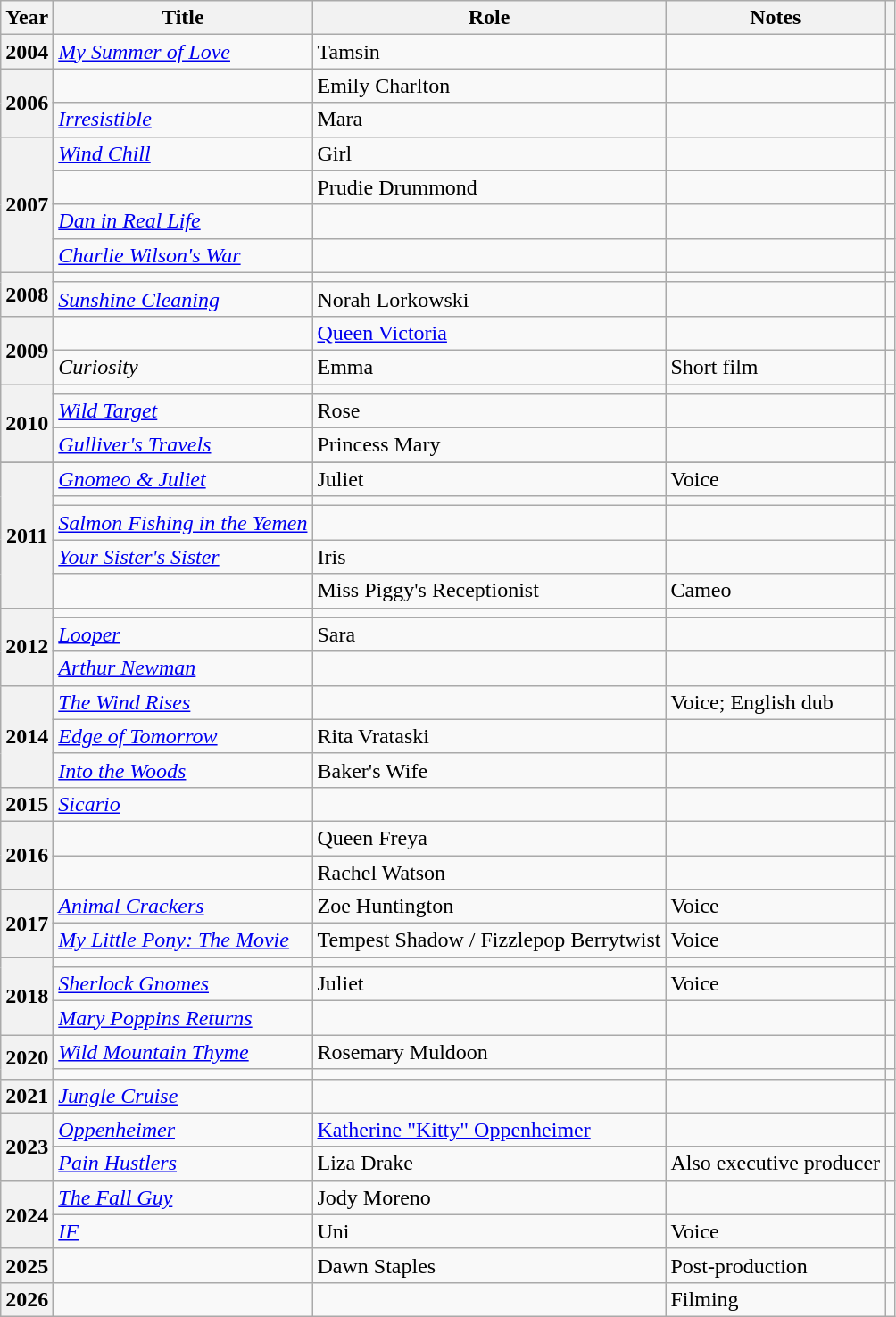<table class="wikitable plainrowheaders sortable" style="margin-right: 0;">
<tr>
<th scope="col">Year</th>
<th scope="col">Title</th>
<th scope="col">Role</th>
<th scope="col" class="unsortable">Notes</th>
<th scope="col" class="unsortable"></th>
</tr>
<tr>
<th scope=row>2004</th>
<td><em><a href='#'>My Summer of Love</a></em></td>
<td>Tamsin</td>
<td></td>
<td style="text-align:center;"></td>
</tr>
<tr>
<th rowspan="2" scope="row">2006</th>
<td><em></em></td>
<td>Emily Charlton</td>
<td></td>
<td style="text-align:center;"></td>
</tr>
<tr>
<td><em><a href='#'>Irresistible</a></em></td>
<td>Mara</td>
<td></td>
<td style="text-align:center;"></td>
</tr>
<tr>
<th rowspan="4" scope="row">2007</th>
<td><em><a href='#'>Wind Chill</a></em></td>
<td>Girl</td>
<td></td>
<td style="text-align:center;"></td>
</tr>
<tr>
<td><em></em></td>
<td>Prudie Drummond</td>
<td></td>
<td style="text-align:center;"></td>
</tr>
<tr>
<td><em><a href='#'>Dan in Real Life</a></em></td>
<td></td>
<td></td>
<td style="text-align:center;"></td>
</tr>
<tr>
<td><em><a href='#'>Charlie Wilson's War</a></em></td>
<td></td>
<td></td>
<td style="text-align:center;"></td>
</tr>
<tr>
<th rowspan="2" scope="row">2008</th>
<td><em></em></td>
<td></td>
<td></td>
<td style="text-align:center;"></td>
</tr>
<tr>
<td><em><a href='#'>Sunshine Cleaning</a></em></td>
<td>Norah Lorkowski</td>
<td></td>
<td style="text-align:center;"></td>
</tr>
<tr>
<th rowspan="2" scope="row">2009</th>
<td><em></em></td>
<td><a href='#'>Queen Victoria</a></td>
<td></td>
<td style="text-align:center;"></td>
</tr>
<tr>
<td><em>Curiosity</em></td>
<td>Emma</td>
<td>Short film</td>
<td style="text-align:center;"></td>
</tr>
<tr>
<th rowspan="3" scope="row">2010</th>
<td><em></em></td>
<td></td>
<td></td>
<td style="text-align:center;"></td>
</tr>
<tr>
<td><em><a href='#'>Wild Target</a></em></td>
<td>Rose</td>
<td></td>
<td style="text-align:center;"></td>
</tr>
<tr>
<td><em><a href='#'>Gulliver's Travels</a></em></td>
<td>Princess Mary</td>
<td></td>
<td style="text-align:center;"></td>
</tr>
<tr>
</tr>
<tr>
<th rowspan="5" scope="row">2011</th>
<td><em><a href='#'>Gnomeo & Juliet</a></em></td>
<td>Juliet</td>
<td>Voice</td>
<td style="text-align:center;"></td>
</tr>
<tr>
<td><em></em></td>
<td></td>
<td></td>
<td style="text-align:center;"></td>
</tr>
<tr>
<td><em><a href='#'>Salmon Fishing in the Yemen</a></em></td>
<td></td>
<td></td>
<td style="text-align:center;"></td>
</tr>
<tr>
<td><em><a href='#'>Your Sister's Sister</a></em></td>
<td>Iris</td>
<td></td>
<td style="text-align:center;"></td>
</tr>
<tr>
<td><em></em></td>
<td>Miss Piggy's Receptionist</td>
<td>Cameo</td>
<td style="text-align:center;"></td>
</tr>
<tr>
<th rowspan="3" scope="row">2012</th>
<td><em></em></td>
<td></td>
<td></td>
<td style="text-align:center;"></td>
</tr>
<tr>
<td><em><a href='#'>Looper</a></em></td>
<td>Sara</td>
<td></td>
<td style="text-align:center;"></td>
</tr>
<tr>
<td><em><a href='#'>Arthur Newman</a></em></td>
<td></td>
<td></td>
<td style="text-align:center;"></td>
</tr>
<tr>
<th rowspan="3" scope="row">2014</th>
<td><em><a href='#'>The Wind Rises</a></em></td>
<td></td>
<td>Voice; English dub</td>
<td style="text-align:center;"></td>
</tr>
<tr>
<td><em><a href='#'>Edge of Tomorrow</a></em></td>
<td>Rita Vrataski</td>
<td></td>
<td style="text-align:center;"></td>
</tr>
<tr>
<td><em><a href='#'>Into the Woods</a></em></td>
<td>Baker's Wife</td>
<td></td>
<td style="text-align:center;"></td>
</tr>
<tr>
<th scope=row>2015</th>
<td><em><a href='#'>Sicario</a></em></td>
<td></td>
<td></td>
<td style="text-align:center;"></td>
</tr>
<tr>
<th rowspan="2" scope="row">2016</th>
<td></td>
<td>Queen Freya</td>
<td></td>
<td style="text-align:center;"></td>
</tr>
<tr>
<td></td>
<td>Rachel Watson</td>
<td></td>
<td style="text-align:center;"></td>
</tr>
<tr>
<th rowspan="2" scope="row">2017</th>
<td><em><a href='#'>Animal Crackers</a></em></td>
<td>Zoe Huntington</td>
<td>Voice</td>
<td style="text-align:center;"></td>
</tr>
<tr>
<td><em><a href='#'>My Little Pony: The Movie</a></em></td>
<td>Tempest Shadow / Fizzlepop Berrytwist</td>
<td>Voice</td>
<td style="text-align:center;"></td>
</tr>
<tr>
<th rowspan="3" scope="row">2018</th>
<td></td>
<td></td>
<td></td>
<td style="text-align:center;"></td>
</tr>
<tr>
<td><em><a href='#'>Sherlock Gnomes</a></em></td>
<td>Juliet</td>
<td>Voice</td>
<td style="text-align:center;"></td>
</tr>
<tr>
<td><em><a href='#'>Mary Poppins Returns</a></em></td>
<td></td>
<td></td>
<td style="text-align:center;"></td>
</tr>
<tr>
<th rowspan="2" scope="row">2020</th>
<td><em><a href='#'>Wild Mountain Thyme</a></em></td>
<td>Rosemary Muldoon</td>
<td></td>
<td style="text-align:center;"></td>
</tr>
<tr>
<td><em></em></td>
<td></td>
<td></td>
<td style="text-align:center;"></td>
</tr>
<tr>
<th scope=row>2021</th>
<td><em><a href='#'>Jungle Cruise</a></em></td>
<td></td>
<td></td>
<td style="text-align:center;"></td>
</tr>
<tr>
<th rowspan="2" scope="row">2023</th>
<td><em><a href='#'>Oppenheimer</a></em></td>
<td><a href='#'>Katherine "Kitty" Oppenheimer</a></td>
<td></td>
<td style="text-align:center;"></td>
</tr>
<tr>
<td><em><a href='#'>Pain Hustlers</a></em></td>
<td>Liza Drake</td>
<td>Also executive producer</td>
<td style="text-align:center;"></td>
</tr>
<tr>
<th rowspan="2" scope="row">2024</th>
<td><em><a href='#'>The Fall Guy</a></em></td>
<td>Jody Moreno</td>
<td></td>
<td style="text-align:center;"></td>
</tr>
<tr>
<td><em><a href='#'>IF</a></em></td>
<td>Uni</td>
<td>Voice</td>
<td style="text-align:center;"></td>
</tr>
<tr>
<th scope="row">2025</th>
<td></td>
<td>Dawn Staples</td>
<td>Post-production</td>
<td style="text-align:center;"></td>
</tr>
<tr>
<th scope="row">2026</th>
<td></td>
<td></td>
<td>Filming</td>
<td style="text-align:center;"></td>
</tr>
</table>
